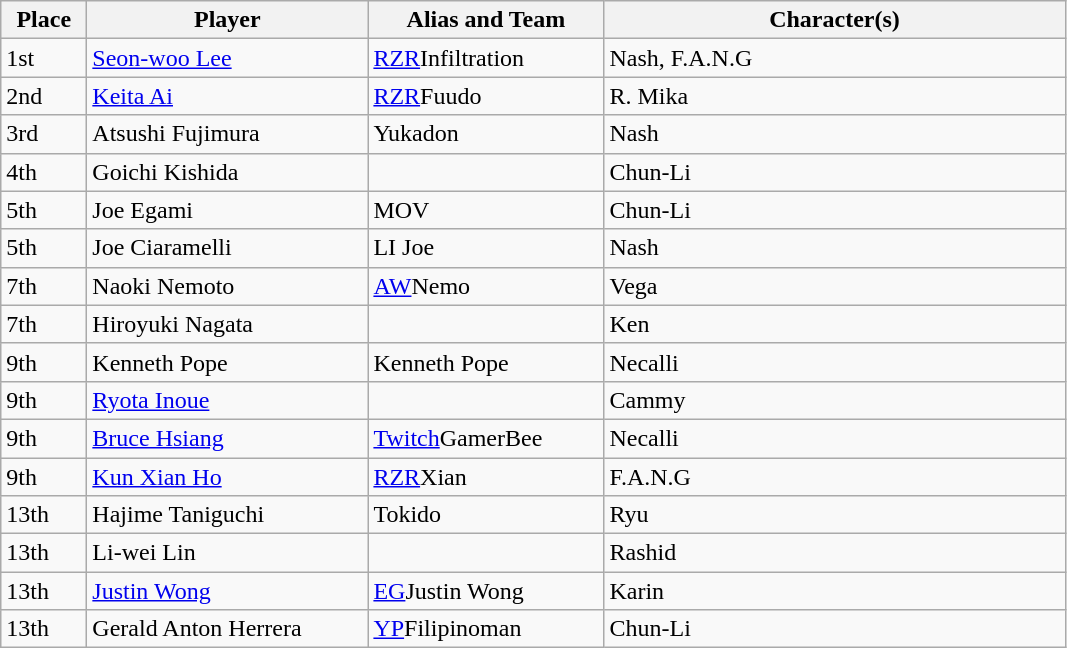<table class="wikitable">
<tr>
<th style="width:50px;">Place</th>
<th style="width:180px;">Player</th>
<th style="width:150px;">Alias and Team</th>
<th style="width:300px;">Character(s)</th>
</tr>
<tr>
<td>1st</td>
<td> <a href='#'>Seon-woo Lee</a></td>
<td><a href='#'>RZR</a>Infiltration</td>
<td>Nash, F.A.N.G</td>
</tr>
<tr>
<td>2nd</td>
<td> <a href='#'>Keita Ai</a></td>
<td><a href='#'>RZR</a>Fuudo</td>
<td>R. Mika</td>
</tr>
<tr>
<td>3rd</td>
<td> Atsushi Fujimura</td>
<td>Yukadon</td>
<td>Nash</td>
</tr>
<tr>
<td>4th</td>
<td> Goichi Kishida</td>
<td></td>
<td>Chun-Li</td>
</tr>
<tr>
<td>5th</td>
<td> Joe Egami</td>
<td>MOV</td>
<td>Chun-Li</td>
</tr>
<tr>
<td>5th</td>
<td> Joe Ciaramelli</td>
<td>LI Joe</td>
<td>Nash</td>
</tr>
<tr>
<td>7th</td>
<td> Naoki Nemoto</td>
<td><a href='#'>AW</a>Nemo</td>
<td>Vega</td>
</tr>
<tr>
<td>7th</td>
<td> Hiroyuki Nagata</td>
<td></td>
<td>Ken</td>
</tr>
<tr>
<td>9th</td>
<td> Kenneth Pope</td>
<td>Kenneth Pope</td>
<td>Necalli</td>
</tr>
<tr>
<td>9th</td>
<td> <a href='#'>Ryota Inoue</a></td>
<td></td>
<td>Cammy</td>
</tr>
<tr>
<td>9th</td>
<td> <a href='#'>Bruce Hsiang</a></td>
<td><a href='#'>Twitch</a>GamerBee</td>
<td>Necalli</td>
</tr>
<tr>
<td>9th</td>
<td> <a href='#'>Kun Xian Ho</a></td>
<td><a href='#'>RZR</a>Xian</td>
<td>F.A.N.G</td>
</tr>
<tr>
<td>13th</td>
<td> Hajime Taniguchi</td>
<td>Tokido</td>
<td>Ryu</td>
</tr>
<tr>
<td>13th</td>
<td> Li-wei Lin</td>
<td></td>
<td>Rashid</td>
</tr>
<tr>
<td>13th</td>
<td> <a href='#'>Justin Wong</a></td>
<td><a href='#'>EG</a>Justin Wong</td>
<td>Karin</td>
</tr>
<tr>
<td>13th</td>
<td> Gerald Anton Herrera</td>
<td><a href='#'>YP</a>Filipinoman</td>
<td>Chun-Li</td>
</tr>
</table>
